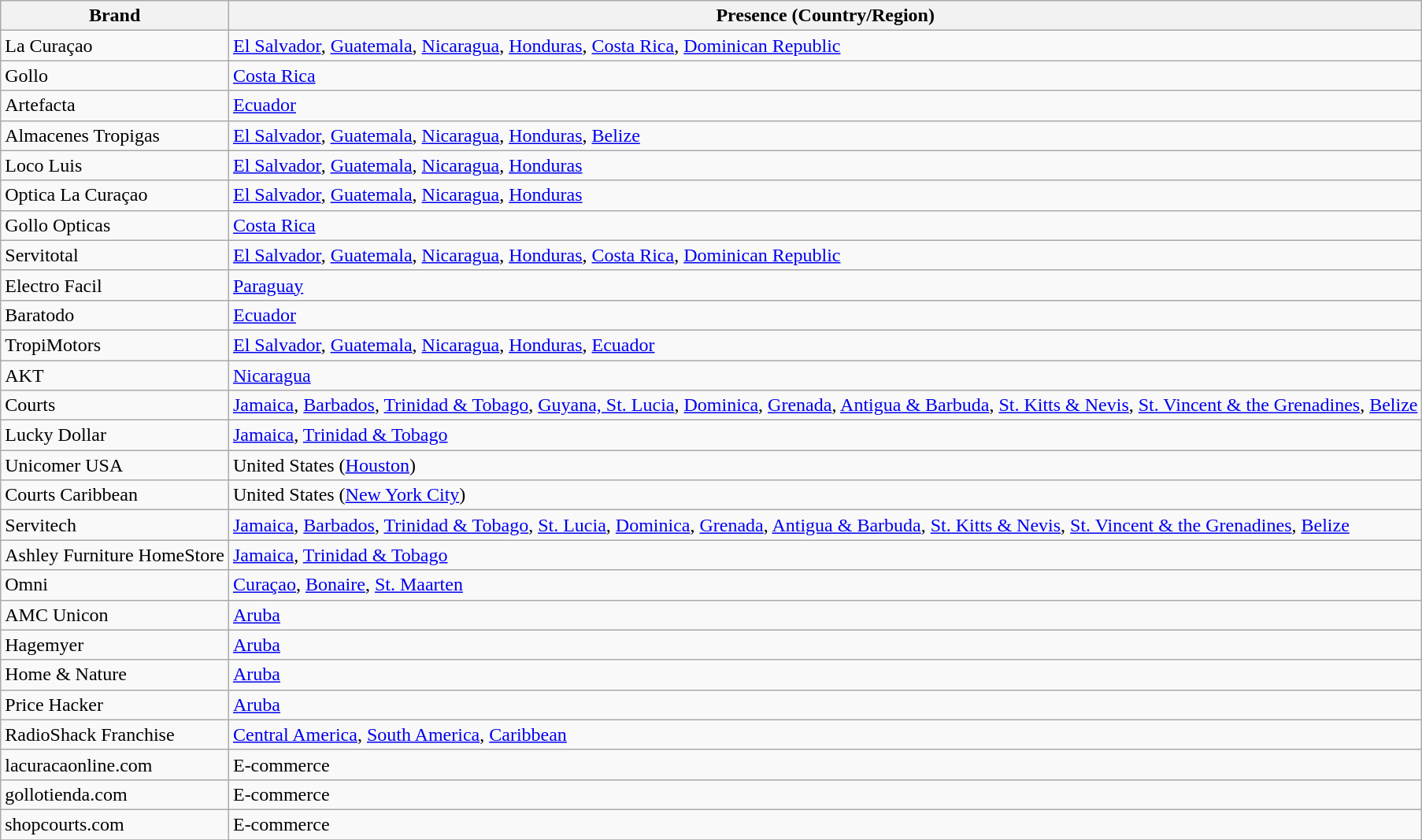<table class="wikitable">
<tr>
<th>Brand</th>
<th>Presence (Country/Region)</th>
</tr>
<tr>
<td>La Curaçao</td>
<td><a href='#'>El Salvador</a>, <a href='#'>Guatemala</a>, <a href='#'>Nicaragua</a>, <a href='#'>Honduras</a>, <a href='#'>Costa Rica</a>, <a href='#'>Dominican Republic</a></td>
</tr>
<tr>
<td>Gollo</td>
<td><a href='#'>Costa Rica</a></td>
</tr>
<tr>
<td>Artefacta</td>
<td><a href='#'>Ecuador</a></td>
</tr>
<tr>
<td>Almacenes Tropigas</td>
<td><a href='#'>El Salvador</a>, <a href='#'>Guatemala</a>, <a href='#'>Nicaragua</a>, <a href='#'>Honduras</a>, <a href='#'>Belize</a></td>
</tr>
<tr>
<td>Loco Luis</td>
<td><a href='#'>El Salvador</a>, <a href='#'>Guatemala</a>, <a href='#'>Nicaragua</a>, <a href='#'>Honduras</a></td>
</tr>
<tr>
<td>Optica La Curaçao</td>
<td><a href='#'>El Salvador</a>, <a href='#'>Guatemala</a>, <a href='#'>Nicaragua</a>, <a href='#'>Honduras</a></td>
</tr>
<tr>
<td>Gollo Opticas</td>
<td><a href='#'>Costa Rica</a></td>
</tr>
<tr>
<td>Servitotal</td>
<td><a href='#'>El Salvador</a>, <a href='#'>Guatemala</a>, <a href='#'>Nicaragua</a>, <a href='#'>Honduras</a>, <a href='#'>Costa Rica</a>, <a href='#'>Dominican Republic</a></td>
</tr>
<tr>
<td>Electro Facil</td>
<td><a href='#'>Paraguay</a></td>
</tr>
<tr>
<td>Baratodo</td>
<td><a href='#'>Ecuador</a></td>
</tr>
<tr>
<td>TropiMotors</td>
<td><a href='#'>El Salvador</a>, <a href='#'>Guatemala</a>, <a href='#'>Nicaragua</a>, <a href='#'>Honduras</a>, <a href='#'>Ecuador</a></td>
</tr>
<tr>
<td>AKT</td>
<td><a href='#'>Nicaragua</a></td>
</tr>
<tr>
<td>Courts</td>
<td><a href='#'>Jamaica</a>, <a href='#'>Barbados</a>, <a href='#'>Trinidad & Tobago</a>, <a href='#'>Guyana, St. Lucia</a>, <a href='#'>Dominica</a>, <a href='#'>Grenada</a>, <a href='#'>Antigua & Barbuda</a>, <a href='#'>St. Kitts & Nevis</a>, <a href='#'>St. Vincent & the Grenadines</a>, <a href='#'>Belize</a></td>
</tr>
<tr>
<td>Lucky Dollar</td>
<td><a href='#'>Jamaica</a>, <a href='#'>Trinidad & Tobago</a></td>
</tr>
<tr>
<td>Unicomer USA</td>
<td>United States (<a href='#'>Houston</a>)</td>
</tr>
<tr>
<td>Courts Caribbean</td>
<td>United States (<a href='#'>New York City</a>)</td>
</tr>
<tr>
<td>Servitech</td>
<td><a href='#'>Jamaica</a>, <a href='#'>Barbados</a>, <a href='#'>Trinidad & Tobago</a>, <a href='#'>St. Lucia</a>, <a href='#'>Dominica</a>, <a href='#'>Grenada</a>, <a href='#'>Antigua & Barbuda</a>, <a href='#'>St. Kitts & Nevis</a>, <a href='#'>St. Vincent & the Grenadines</a>, <a href='#'>Belize</a></td>
</tr>
<tr>
<td>Ashley Furniture HomeStore</td>
<td><a href='#'>Jamaica</a>, <a href='#'>Trinidad & Tobago</a></td>
</tr>
<tr>
<td>Omni</td>
<td><a href='#'>Curaçao</a>, <a href='#'>Bonaire</a>, <a href='#'>St. Maarten</a></td>
</tr>
<tr>
<td>AMC Unicon</td>
<td><a href='#'>Aruba</a></td>
</tr>
<tr>
<td>Hagemyer</td>
<td><a href='#'>Aruba</a></td>
</tr>
<tr>
<td>Home & Nature</td>
<td><a href='#'>Aruba</a></td>
</tr>
<tr>
<td>Price Hacker</td>
<td><a href='#'>Aruba</a></td>
</tr>
<tr>
<td>RadioShack Franchise</td>
<td><a href='#'>Central America</a>, <a href='#'>South America</a>, <a href='#'>Caribbean</a></td>
</tr>
<tr>
<td>lacuracaonline.com</td>
<td>E-commerce</td>
</tr>
<tr>
<td>gollotienda.com</td>
<td>E-commerce</td>
</tr>
<tr>
<td>shopcourts.com</td>
<td>E-commerce</td>
</tr>
<tr>
</tr>
</table>
